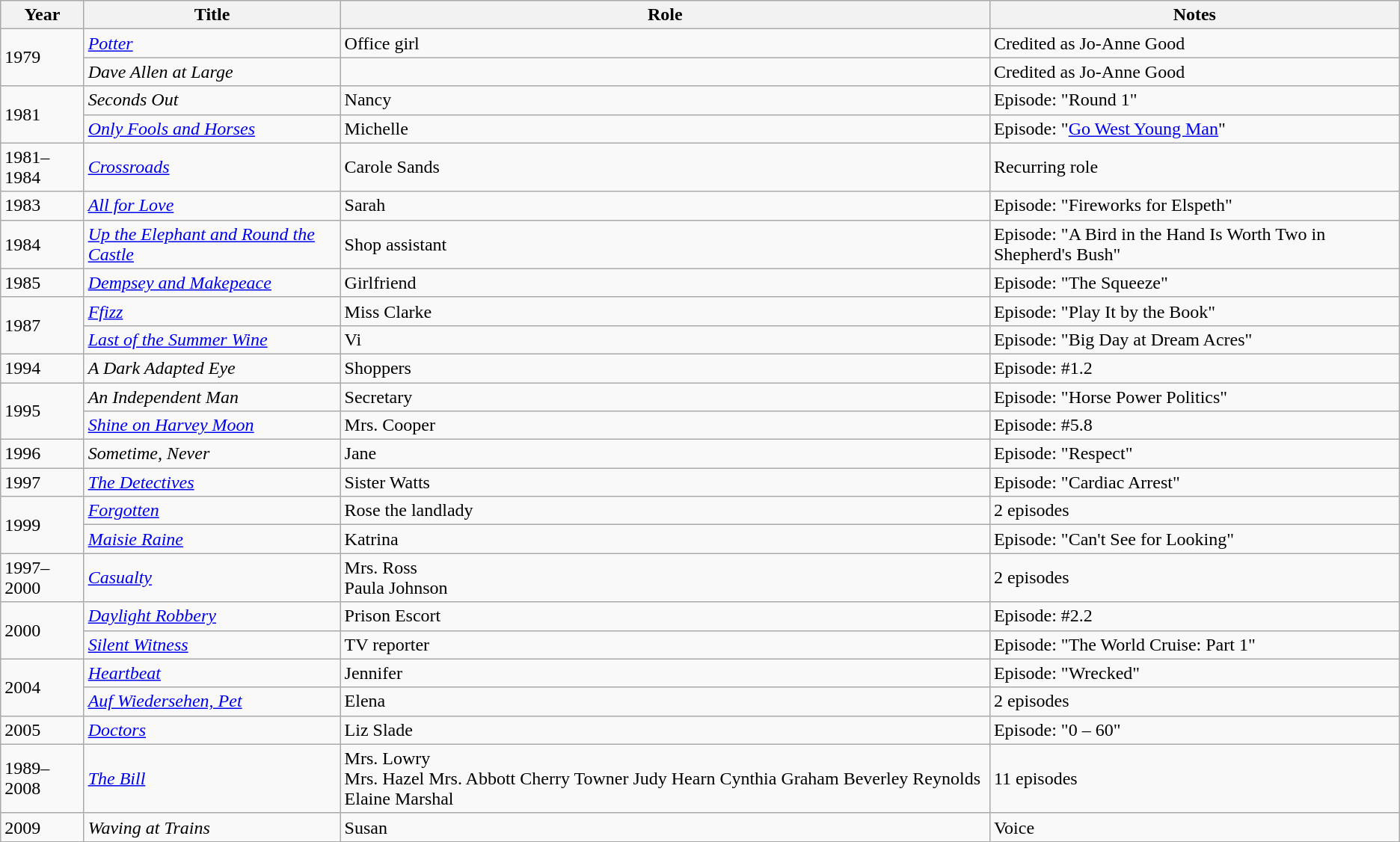<table class="wikitable sortable">
<tr>
<th>Year</th>
<th>Title</th>
<th>Role</th>
<th class="unsortable">Notes</th>
</tr>
<tr>
<td rowspan="2">1979</td>
<td><em><a href='#'>Potter</a></em></td>
<td>Office girl</td>
<td>Credited as Jo-Anne Good</td>
</tr>
<tr>
<td><em>Dave Allen at Large</em></td>
<td></td>
<td>Credited as Jo-Anne Good</td>
</tr>
<tr>
<td rowspan="2">1981</td>
<td><em>Seconds Out</em></td>
<td>Nancy</td>
<td>Episode: "Round 1"</td>
</tr>
<tr>
<td><em><a href='#'>Only Fools and Horses</a></em></td>
<td>Michelle</td>
<td>Episode: "<a href='#'>Go West Young Man</a>"</td>
</tr>
<tr>
<td>1981–1984</td>
<td><em><a href='#'>Crossroads</a></em></td>
<td>Carole Sands</td>
<td>Recurring role</td>
</tr>
<tr>
<td>1983</td>
<td><em><a href='#'>All for Love</a></em></td>
<td>Sarah</td>
<td>Episode: "Fireworks for Elspeth"</td>
</tr>
<tr>
<td>1984</td>
<td><em><a href='#'>Up the Elephant and Round the Castle</a></em></td>
<td>Shop assistant</td>
<td>Episode: "A Bird in the Hand Is Worth Two in Shepherd's Bush"</td>
</tr>
<tr>
<td>1985</td>
<td><em><a href='#'>Dempsey and Makepeace</a></em></td>
<td>Girlfriend</td>
<td>Episode: "The Squeeze"</td>
</tr>
<tr>
<td rowspan="2">1987</td>
<td><em><a href='#'>Ffizz</a></em></td>
<td>Miss Clarke</td>
<td>Episode: "Play It by the Book"</td>
</tr>
<tr>
<td><em><a href='#'>Last of the Summer Wine</a></em></td>
<td>Vi</td>
<td>Episode: "Big Day at Dream Acres"</td>
</tr>
<tr>
<td>1994</td>
<td><em>A Dark Adapted Eye</em></td>
<td>Shoppers</td>
<td>Episode: #1.2</td>
</tr>
<tr>
<td rowspan="2">1995</td>
<td><em>An Independent Man</em></td>
<td>Secretary</td>
<td>Episode: "Horse Power Politics"</td>
</tr>
<tr>
<td><em><a href='#'>Shine on Harvey Moon</a></em></td>
<td>Mrs. Cooper</td>
<td>Episode: #5.8</td>
</tr>
<tr>
<td>1996</td>
<td><em>Sometime, Never</em></td>
<td>Jane</td>
<td>Episode: "Respect"</td>
</tr>
<tr>
<td>1997</td>
<td><em><a href='#'>The Detectives</a></em></td>
<td>Sister Watts</td>
<td>Episode: "Cardiac Arrest"</td>
</tr>
<tr>
<td rowspan="2">1999</td>
<td><em><a href='#'>Forgotten</a></em></td>
<td>Rose the landlady</td>
<td>2 episodes</td>
</tr>
<tr>
<td><em><a href='#'>Maisie Raine</a></em></td>
<td>Katrina</td>
<td>Episode: "Can't See for Looking"</td>
</tr>
<tr>
<td>1997–2000</td>
<td><em><a href='#'>Casualty</a></em></td>
<td>Mrs. Ross<br>Paula Johnson</td>
<td>2 episodes</td>
</tr>
<tr>
<td rowspan="2">2000</td>
<td><em><a href='#'>Daylight Robbery</a></em></td>
<td>Prison Escort</td>
<td>Episode: #2.2</td>
</tr>
<tr>
<td><em><a href='#'>Silent Witness</a></em></td>
<td>TV reporter</td>
<td>Episode: "The World Cruise: Part 1"</td>
</tr>
<tr>
<td rowspan="2">2004</td>
<td><em><a href='#'>Heartbeat</a></em></td>
<td>Jennifer</td>
<td>Episode: "Wrecked"</td>
</tr>
<tr>
<td><em><a href='#'>Auf Wiedersehen, Pet</a></em></td>
<td>Elena</td>
<td>2 episodes</td>
</tr>
<tr>
<td>2005</td>
<td><em><a href='#'>Doctors</a></em></td>
<td>Liz Slade</td>
<td>Episode: "0 – 60"</td>
</tr>
<tr>
<td>1989–2008</td>
<td><em><a href='#'>The Bill</a></em></td>
<td>Mrs. Lowry<br>Mrs. Hazel
Mrs. Abbott
Cherry Towner
Judy Hearn
Cynthia Graham
Beverley Reynolds
Elaine Marshal</td>
<td>11 episodes</td>
</tr>
<tr>
<td>2009</td>
<td><em>Waving at Trains</em></td>
<td>Susan</td>
<td>Voice</td>
</tr>
</table>
